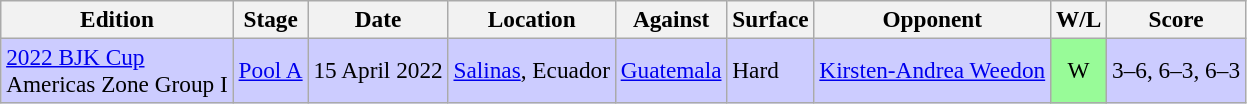<table class=wikitable style=font-size:97%>
<tr>
<th>Edition</th>
<th>Stage</th>
<th>Date</th>
<th>Location</th>
<th>Against</th>
<th>Surface</th>
<th>Opponent</th>
<th>W/L</th>
<th>Score</th>
</tr>
<tr style="background:#CCCCFF;">
<td><a href='#'>2022 BJK Cup</a> <br> Americas Zone Group I</td>
<td><a href='#'>Pool A</a></td>
<td>15 April 2022</td>
<td rowspan=3><a href='#'>Salinas</a>, Ecuador</td>
<td> <a href='#'>Guatemala</a></td>
<td>Hard</td>
<td><a href='#'>Kirsten-Andrea Weedon</a></td>
<td style="text-align:center; background:#98fb98;">W</td>
<td>3–6, 6–3, 6–3</td>
</tr>
</table>
